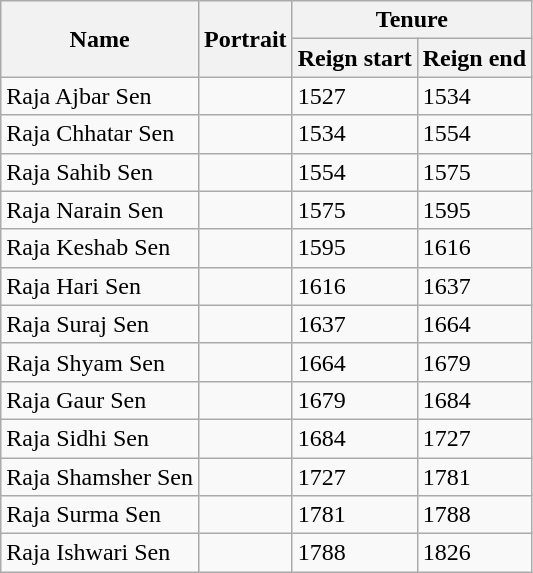<table class="wikitable">
<tr>
<th rowspan="2">Name</th>
<th rowspan="2">Portrait</th>
<th colspan="2">Tenure</th>
</tr>
<tr>
<th>Reign start</th>
<th>Reign end</th>
</tr>
<tr>
<td>Raja Ajbar Sen</td>
<td></td>
<td>1527</td>
<td>1534</td>
</tr>
<tr>
<td>Raja Chhatar Sen</td>
<td></td>
<td>1534</td>
<td>1554</td>
</tr>
<tr>
<td>Raja Sahib Sen</td>
<td></td>
<td>1554</td>
<td>1575</td>
</tr>
<tr>
<td>Raja Narain Sen</td>
<td></td>
<td>1575</td>
<td>1595</td>
</tr>
<tr>
<td>Raja Keshab Sen</td>
<td></td>
<td>1595</td>
<td>1616</td>
</tr>
<tr>
<td>Raja Hari Sen</td>
<td></td>
<td>1616</td>
<td>1637</td>
</tr>
<tr>
<td>Raja Suraj Sen</td>
<td></td>
<td>1637</td>
<td>1664</td>
</tr>
<tr>
<td>Raja Shyam Sen</td>
<td></td>
<td>1664</td>
<td>1679</td>
</tr>
<tr>
<td>Raja Gaur Sen</td>
<td></td>
<td>1679</td>
<td>1684</td>
</tr>
<tr>
<td>Raja Sidhi Sen</td>
<td></td>
<td>1684</td>
<td>1727</td>
</tr>
<tr>
<td>Raja Shamsher Sen</td>
<td></td>
<td>1727</td>
<td>1781</td>
</tr>
<tr>
<td>Raja Surma Sen</td>
<td></td>
<td>1781</td>
<td>1788</td>
</tr>
<tr>
<td>Raja Ishwari Sen</td>
<td></td>
<td>1788</td>
<td>1826</td>
</tr>
</table>
